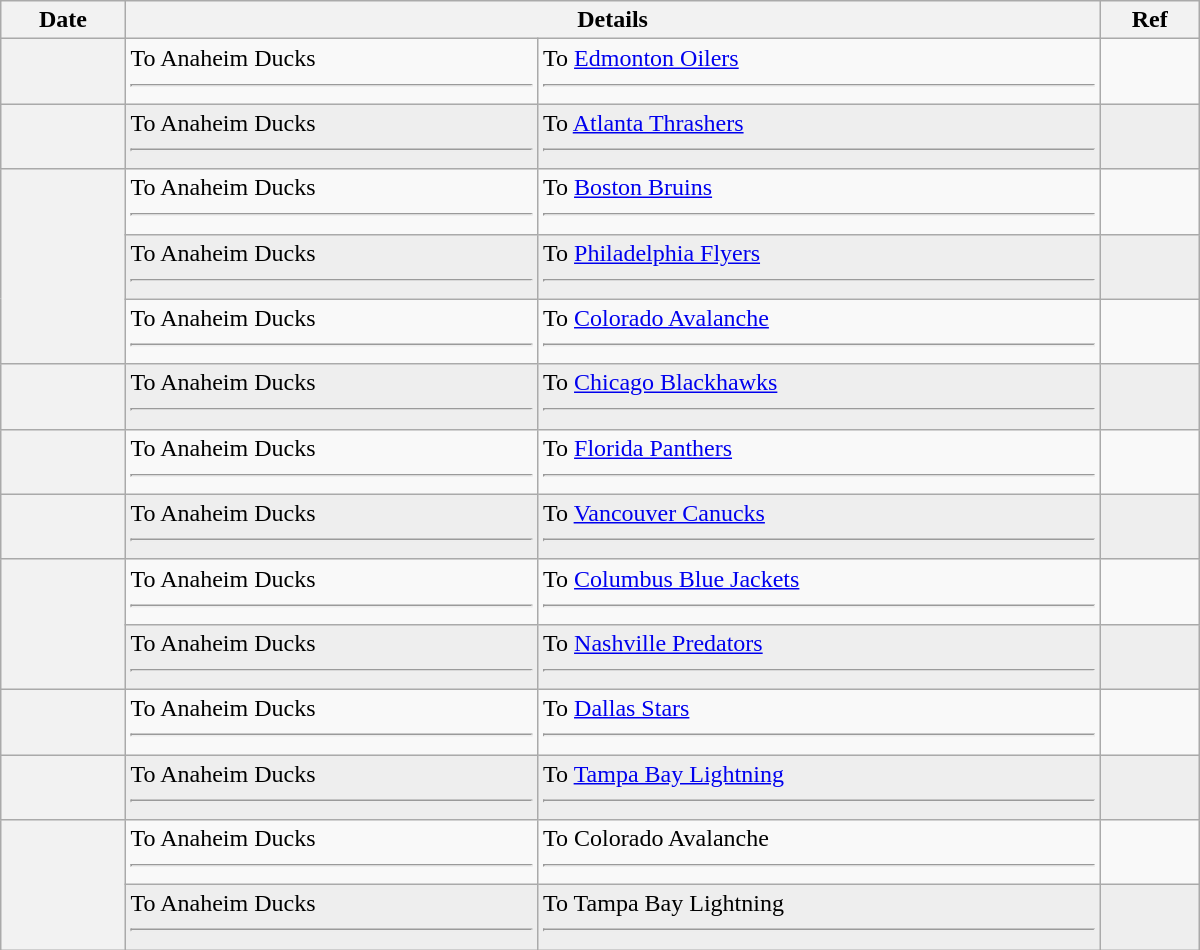<table class="wikitable plainrowheaders" style="width: 50em;">
<tr>
<th scope="col">Date</th>
<th scope="col" colspan="2">Details</th>
<th scope="col">Ref</th>
</tr>
<tr>
<th scope="row"></th>
<td valign="top">To Anaheim Ducks <hr></td>
<td valign="top">To <a href='#'>Edmonton Oilers</a> <hr></td>
<td></td>
</tr>
<tr bgcolor="#eeeeee">
<th scope="row"></th>
<td valign="top">To Anaheim Ducks <hr></td>
<td valign="top">To <a href='#'>Atlanta Thrashers</a> <hr></td>
<td></td>
</tr>
<tr>
<th scope="row" rowspan=3></th>
<td valign="top">To Anaheim Ducks <hr> </td>
<td valign="top">To <a href='#'>Boston Bruins</a> <hr></td>
<td></td>
</tr>
<tr bgcolor="#eeeeee">
<td valign="top">To Anaheim Ducks <hr> </td>
<td valign="top">To <a href='#'>Philadelphia Flyers</a> <hr></td>
<td></td>
</tr>
<tr>
<td valign="top">To Anaheim Ducks <hr> </td>
<td valign="top">To <a href='#'>Colorado Avalanche</a> <hr></td>
<td></td>
</tr>
<tr bgcolor="#eeeeee">
<th scope="row"></th>
<td valign="top">To Anaheim Ducks <hr></td>
<td valign="top">To <a href='#'>Chicago Blackhawks</a> <hr></td>
<td></td>
</tr>
<tr>
<th scope="row"></th>
<td valign="top">To Anaheim Ducks <hr></td>
<td valign="top">To <a href='#'>Florida Panthers</a> <hr> </td>
<td></td>
</tr>
<tr bgcolor="#eeeeee">
<th scope="row"></th>
<td valign="top">To Anaheim Ducks <hr></td>
<td valign="top">To <a href='#'>Vancouver Canucks</a> <hr></td>
<td></td>
</tr>
<tr>
<th scope="row" rowspan=2></th>
<td valign="top">To Anaheim Ducks <hr></td>
<td valign="top">To <a href='#'>Columbus Blue Jackets</a> <hr></td>
<td></td>
</tr>
<tr bgcolor="#eeeeee">
<td valign="top">To Anaheim Ducks <hr> </td>
<td valign="top">To <a href='#'>Nashville Predators</a> <hr> </td>
<td></td>
</tr>
<tr>
<th scope="row"></th>
<td valign="top">To Anaheim Ducks <hr> </td>
<td valign="top">To <a href='#'>Dallas Stars</a> <hr> </td>
<td></td>
</tr>
<tr bgcolor="#eeeeee">
<th scope="row"></th>
<td valign="top">To Anaheim Ducks <hr> </td>
<td valign="top">To <a href='#'>Tampa Bay Lightning</a> <hr> </td>
<td></td>
</tr>
<tr>
<th scope="row" rowspan=2></th>
<td valign="top">To Anaheim Ducks <hr></td>
<td valign="top">To Colorado Avalanche <hr></td>
<td></td>
</tr>
<tr bgcolor="#eeeeee">
<td valign="top">To Anaheim Ducks <hr></td>
<td valign="top">To Tampa Bay Lightning <hr></td>
<td></td>
</tr>
</table>
